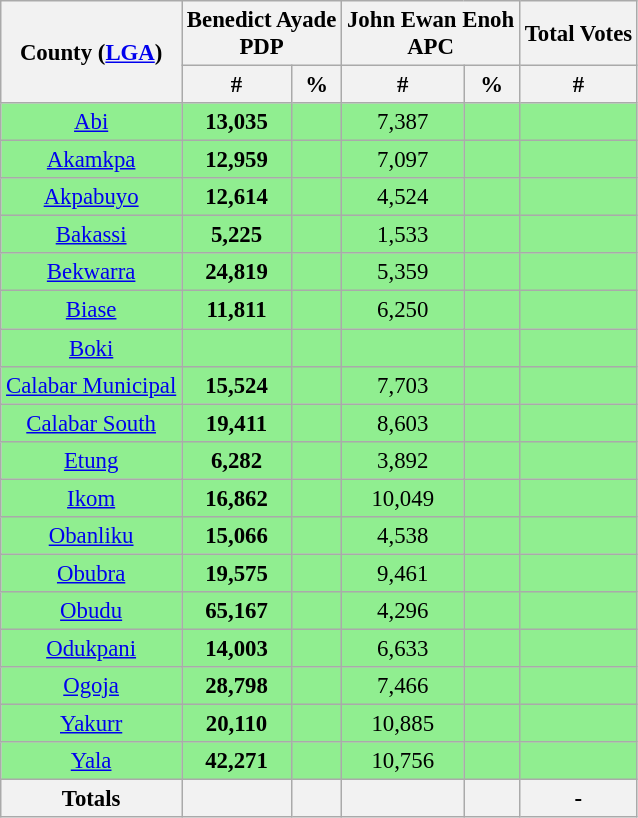<table class="wikitable sortable" style=" font-size: 95%">
<tr>
<th rowspan="2">County (<a href='#'>LGA</a>)</th>
<th colspan="2">Benedict Ayade<br>PDP</th>
<th colspan="2">John Ewan Enoh<br>APC</th>
<th>Total Votes</th>
</tr>
<tr>
<th>#</th>
<th>%</th>
<th>#</th>
<th>%</th>
<th>#</th>
</tr>
<tr>
<td bgcolor=#90EE90 align="center"><a href='#'>Abi</a></td>
<td bgcolor=#90EE90 align="center"><strong>13,035</strong></td>
<td bgcolor=#90EE90 align="center"></td>
<td bgcolor=#90EE90 align="center">7,387</td>
<td bgcolor=#90EE90 align="center"></td>
<td bgcolor=#90EE90 align="center"></td>
</tr>
<tr>
<td bgcolor=#90EE90 align="center"><a href='#'>Akamkpa</a></td>
<td bgcolor=#90EE90 align="center"><strong>12,959</strong></td>
<td bgcolor=#90EE90 align="center"></td>
<td bgcolor=#90EE90 align="center">7,097</td>
<td bgcolor=#90EE90 align="center"></td>
<td bgcolor=#90EE90 align="center"></td>
</tr>
<tr>
<td bgcolor=#90EE90 align="center"><a href='#'>Akpabuyo</a></td>
<td bgcolor=#90EE90 align="center"><strong>12,614</strong></td>
<td bgcolor=#90EE90 align="center"></td>
<td bgcolor=#90EE90 align="center">4,524</td>
<td bgcolor=#90EE90 align="center"></td>
<td bgcolor=#90EE90 align="center"></td>
</tr>
<tr>
<td bgcolor=#90EE90 align="center"><a href='#'>Bakassi</a></td>
<td bgcolor=#90EE90 align="center"><strong>5,225</strong></td>
<td bgcolor=#90EE90 align="center"></td>
<td bgcolor=#90EE90 align="center">1,533</td>
<td bgcolor=#90EE90 align="center"></td>
<td bgcolor=#90EE90 align="center"></td>
</tr>
<tr>
<td bgcolor=#90EE90 align="center"><a href='#'>Bekwarra</a></td>
<td bgcolor=#90EE90 align="center"><strong>24,819</strong></td>
<td bgcolor=#90EE90 align="center"></td>
<td bgcolor=#90EE90 align="center">5,359</td>
<td bgcolor=#90EE90 align="center"></td>
<td bgcolor=#90EE90 align="center"></td>
</tr>
<tr>
<td bgcolor=#90EE90 align="center"><a href='#'>Biase</a></td>
<td bgcolor=#90EE90 align="center"><strong>11,811</strong></td>
<td bgcolor=#90EE90 align="center"></td>
<td bgcolor=#90EE90 align="center">6,250</td>
<td bgcolor=#90EE90 align="center"></td>
<td bgcolor=#90EE90 align="center"></td>
</tr>
<tr>
<td bgcolor=#90EE90 align="center"><a href='#'>Boki</a></td>
<td bgcolor=#90EE90 align="center"></td>
<td bgcolor=#90EE90 align="center"></td>
<td bgcolor=#90EE90 align="center"></td>
<td bgcolor=#90EE90 align="center"></td>
<td bgcolor=#90EE90 align="center"></td>
</tr>
<tr>
<td bgcolor=#90EE90 align="center"><a href='#'>Calabar Municipal</a></td>
<td bgcolor=#90EE90 align="center"><strong>15,524</strong></td>
<td bgcolor=#90EE90 align="center"></td>
<td bgcolor=#90EE90 align="center">7,703</td>
<td bgcolor=#90EE90 align="center"></td>
<td bgcolor=#90EE90 align="center"></td>
</tr>
<tr>
<td bgcolor=#90EE90 align="center"><a href='#'>Calabar South</a></td>
<td bgcolor=#90EE90 align="center"><strong>19,411</strong></td>
<td bgcolor=#90EE90 align="center"></td>
<td bgcolor=#90EE90 align="center">8,603</td>
<td bgcolor=#90EE90 align="center"></td>
<td bgcolor=#90EE90 align="center"></td>
</tr>
<tr>
<td bgcolor=#90EE90 align="center"><a href='#'>Etung</a></td>
<td bgcolor=#90EE90 align="center"><strong>6,282</strong></td>
<td bgcolor=#90EE90 align="center"></td>
<td bgcolor=#90EE90 align="center">3,892</td>
<td bgcolor=#90EE90 align="center"></td>
<td bgcolor=#90EE90 align="center"></td>
</tr>
<tr>
<td bgcolor=#90EE90 align="center"><a href='#'>Ikom</a></td>
<td bgcolor=#90EE90 align="center"><strong>16,862</strong></td>
<td bgcolor=#90EE90 align="center"></td>
<td bgcolor=#90EE90 align="center">10,049</td>
<td bgcolor=#90EE90 align="center"></td>
<td bgcolor=#90EE90 align="center"></td>
</tr>
<tr>
<td bgcolor=#90EE90 align="center"><a href='#'>Obanliku</a></td>
<td bgcolor=#90EE90 align="center"><strong>15,066</strong></td>
<td bgcolor=#90EE90 align="center"></td>
<td bgcolor=#90EE90 align="center">4,538</td>
<td bgcolor=#90EE90 align="center"></td>
<td bgcolor=#90EE90 align="center"></td>
</tr>
<tr>
<td bgcolor=#90EE90 align="center"><a href='#'>Obubra</a></td>
<td bgcolor=#90EE90 align="center"><strong>19,575</strong></td>
<td bgcolor=#90EE90 align="center"></td>
<td bgcolor=#90EE90 align="center">9,461</td>
<td bgcolor=#90EE90 align="center"></td>
<td bgcolor=#90EE90 align="center"></td>
</tr>
<tr>
<td bgcolor=#90EE90 align="center"><a href='#'>Obudu</a></td>
<td bgcolor=#90EE90 align="center"><strong>65,167</strong></td>
<td bgcolor=#90EE90 align="center"></td>
<td bgcolor=#90EE90 align="center">4,296</td>
<td bgcolor=#90EE90 align="center"></td>
<td bgcolor=#90EE90 align="center"></td>
</tr>
<tr>
<td bgcolor=#90EE90 align="center"><a href='#'>Odukpani</a></td>
<td bgcolor=#90EE90 align="center"><strong>14,003</strong></td>
<td bgcolor=#90EE90 align="center"></td>
<td bgcolor=#90EE90 align="center">6,633</td>
<td bgcolor=#90EE90 align="center"></td>
<td bgcolor=#90EE90 align="center"></td>
</tr>
<tr>
<td bgcolor=#90EE90 align="center"><a href='#'>Ogoja</a></td>
<td bgcolor=#90EE90 align="center"><strong>28,798</strong></td>
<td bgcolor=#90EE90 align="center"></td>
<td bgcolor=#90EE90 align="center">7,466</td>
<td bgcolor=#90EE90 align="center"></td>
<td bgcolor=#90EE90 align="center"></td>
</tr>
<tr>
<td bgcolor=#90EE90 align="center"><a href='#'>Yakurr</a></td>
<td bgcolor=#90EE90 align="center"><strong>20,110</strong></td>
<td bgcolor=#90EE90 align="center"></td>
<td bgcolor=#90EE90 align="center">10,885</td>
<td bgcolor=#90EE90 align="center"></td>
<td bgcolor=#90EE90 align="center"></td>
</tr>
<tr>
<td bgcolor=#90EE90 align="center"><a href='#'>Yala</a></td>
<td bgcolor=#90EE90 align="center"><strong>42,271</strong></td>
<td bgcolor=#90EE90 align="center"></td>
<td bgcolor=#90EE90 align="center">10,756</td>
<td bgcolor=#90EE90 align="center"></td>
<td bgcolor=#90EE90 align="center"></td>
</tr>
<tr>
<th>Totals</th>
<th></th>
<th></th>
<th></th>
<th></th>
<th>-</th>
</tr>
</table>
